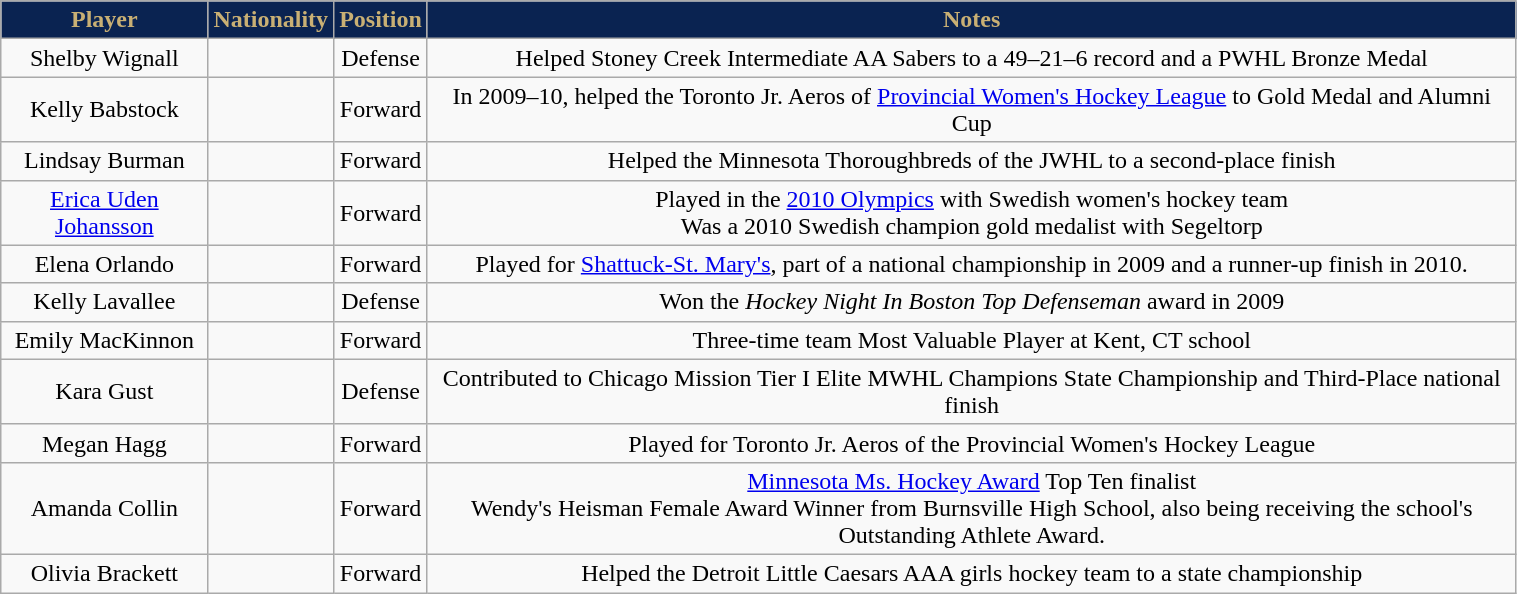<table class="wikitable" width="80%">
<tr align="center"  style=" background:#0a2351;color:#c9b074;">
<td><strong>Player</strong></td>
<td><strong>Nationality</strong></td>
<td><strong>Position</strong></td>
<td><strong>Notes</strong></td>
</tr>
<tr align="center" bgcolor="">
<td>Shelby Wignall</td>
<td></td>
<td>Defense</td>
<td>Helped Stoney Creek Intermediate AA Sabers to a 49–21–6 record and a PWHL Bronze Medal</td>
</tr>
<tr align="center" bgcolor="">
<td>Kelly Babstock</td>
<td></td>
<td>Forward</td>
<td>In 2009–10, helped the Toronto Jr. Aeros of <a href='#'>Provincial Women's Hockey League</a> to Gold Medal and Alumni Cup</td>
</tr>
<tr align="center" bgcolor="">
<td>Lindsay Burman</td>
<td></td>
<td>Forward</td>
<td>Helped the Minnesota Thoroughbreds of the JWHL to a second-place finish</td>
</tr>
<tr align="center" bgcolor="">
<td><a href='#'>Erica Uden Johansson</a></td>
<td></td>
<td>Forward</td>
<td>Played in the <a href='#'>2010 Olympics</a> with Swedish women's hockey team<br>Was a 2010 Swedish champion gold medalist with Segeltorp</td>
</tr>
<tr align="center" bgcolor="">
<td>Elena Orlando</td>
<td></td>
<td>Forward</td>
<td>Played for <a href='#'>Shattuck-St. Mary's</a>, part of a national championship in 2009 and a runner-up finish in 2010.</td>
</tr>
<tr align="center" bgcolor="">
<td>Kelly Lavallee</td>
<td></td>
<td>Defense</td>
<td>Won the <em>Hockey Night In Boston Top Defenseman</em> award in 2009</td>
</tr>
<tr align="center" bgcolor="">
<td>Emily MacKinnon</td>
<td></td>
<td>Forward</td>
<td>Three-time team Most Valuable Player at Kent, CT school</td>
</tr>
<tr align="center" bgcolor="">
<td>Kara Gust</td>
<td></td>
<td>Defense</td>
<td>Contributed to Chicago Mission Tier I Elite MWHL Champions State Championship and Third-Place national finish</td>
</tr>
<tr align="center" bgcolor="">
<td>Megan Hagg</td>
<td></td>
<td>Forward</td>
<td>Played for Toronto Jr. Aeros of the Provincial Women's Hockey League</td>
</tr>
<tr align="center" bgcolor="">
<td>Amanda Collin</td>
<td></td>
<td>Forward</td>
<td><a href='#'>Minnesota Ms. Hockey Award</a> Top Ten finalist<br>Wendy's Heisman Female Award Winner from Burnsville High School, also being receiving the school's Outstanding Athlete Award.</td>
</tr>
<tr align="center" bgcolor="">
<td>Olivia Brackett</td>
<td></td>
<td>Forward</td>
<td>Helped the Detroit Little Caesars AAA girls hockey team to a state championship</td>
</tr>
</table>
